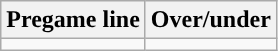<table class="wikitable">
<tr align="center">
<th>Pregame line</th>
<th>Over/under</th>
</tr>
<tr align="center">
<td></td>
<td></td>
</tr>
</table>
